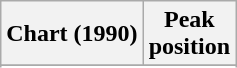<table class="wikitable sortable">
<tr>
<th align="left">Chart (1990)</th>
<th align="center">Peak<br>position</th>
</tr>
<tr>
</tr>
<tr>
</tr>
</table>
